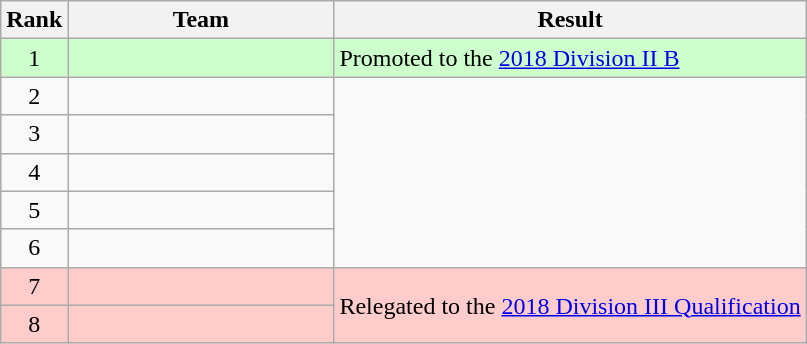<table class="wikitable">
<tr>
<th>Rank</th>
<th width=170>Team</th>
<th>Result</th>
</tr>
<tr bgcolor=#ccffcc>
<td align=center>1</td>
<td></td>
<td>Promoted to the <a href='#'>2018 Division II B</a></td>
</tr>
<tr>
<td align=center>2</td>
<td></td>
</tr>
<tr>
<td align=center>3</td>
<td></td>
</tr>
<tr>
<td align=center>4</td>
<td></td>
</tr>
<tr>
<td align=center>5</td>
<td></td>
</tr>
<tr>
<td align=center>6</td>
<td></td>
</tr>
<tr bgcolor=#ffcccc>
<td align=center>7</td>
<td></td>
<td rowspan=2>Relegated to the <a href='#'>2018 Division III Qualification</a></td>
</tr>
<tr bgcolor=#ffcccc>
<td align=center>8</td>
<td></td>
</tr>
</table>
